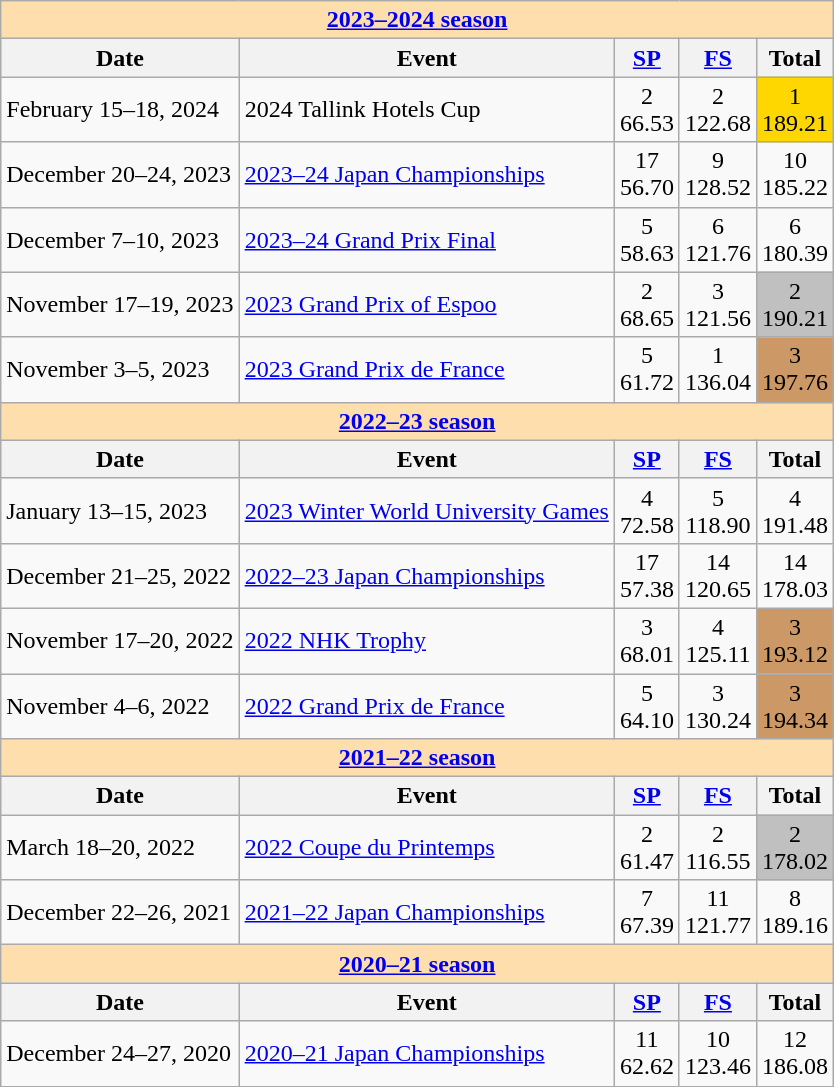<table class="wikitable">
<tr>
<th style="background-color: #ffdead; " colspan=5 align=center><a href='#'>2023–2024 season</a></th>
</tr>
<tr>
<th>Date</th>
<th>Event</th>
<th><a href='#'>SP</a></th>
<th><a href='#'>FS</a></th>
<th>Total</th>
</tr>
<tr>
<td>February 15–18, 2024</td>
<td>2024 Tallink Hotels Cup</td>
<td align=center>2 <br> 66.53</td>
<td align=center>2 <br> 122.68</td>
<td align=center bgcolor=gold>1 <br> 189.21</td>
</tr>
<tr>
<td>December 20–24, 2023</td>
<td><a href='#'>2023–24 Japan Championships</a></td>
<td align=center>17 <br> 56.70</td>
<td align=center>9 <br> 128.52</td>
<td align=center>10 <br> 185.22</td>
</tr>
<tr>
<td>December 7–10, 2023</td>
<td><a href='#'>2023–24 Grand Prix Final</a></td>
<td align=center>5 <br> 58.63</td>
<td align=center>6 <br> 121.76</td>
<td align=center>6 <br> 180.39</td>
</tr>
<tr>
<td>November 17–19, 2023</td>
<td><a href='#'>2023 Grand Prix of Espoo</a></td>
<td align=center>2 <br> 68.65</td>
<td align=center>3 <br> 121.56</td>
<td align=center bgcolor=silver>2 <br> 190.21</td>
</tr>
<tr>
<td>November 3–5, 2023</td>
<td><a href='#'>2023 Grand Prix de France</a></td>
<td align=center>5 <br> 61.72</td>
<td align=center>1 <br> 136.04</td>
<td align=center bgcolor=cc9966>3 <br> 197.76</td>
</tr>
<tr>
<th style="background-color: #ffdead; " colspan=5 align=center><a href='#'>2022–23 season</a></th>
</tr>
<tr>
<th>Date</th>
<th>Event</th>
<th><a href='#'>SP</a></th>
<th><a href='#'>FS</a></th>
<th>Total</th>
</tr>
<tr>
<td>January 13–15, 2023</td>
<td><a href='#'>2023 Winter World University Games</a></td>
<td align=center>4 <br> 72.58</td>
<td align=center>5 <br> 118.90</td>
<td align=center>4 <br> 191.48</td>
</tr>
<tr>
<td>December 21–25, 2022</td>
<td><a href='#'>2022–23 Japan Championships</a></td>
<td align=center>17 <br> 57.38</td>
<td align=center>14 <br> 120.65</td>
<td align=center>14 <br> 178.03</td>
</tr>
<tr>
<td>November 17–20, 2022</td>
<td><a href='#'>2022 NHK Trophy</a></td>
<td align=center>3 <br> 68.01</td>
<td align=center>4 <br> 125.11</td>
<td align=center bgcolor=cc9966>3 <br> 193.12</td>
</tr>
<tr>
<td>November 4–6, 2022</td>
<td><a href='#'>2022 Grand Prix de France</a></td>
<td align=center>5 <br> 64.10</td>
<td align=center>3 <br> 130.24</td>
<td align=center bgcolor=cc9966>3 <br> 194.34</td>
</tr>
<tr>
<th style="background-color: #ffdead; " colspan=5 align=center><a href='#'>2021–22 season</a></th>
</tr>
<tr>
<th>Date</th>
<th>Event</th>
<th><a href='#'>SP</a></th>
<th><a href='#'>FS</a></th>
<th>Total</th>
</tr>
<tr>
<td>March 18–20, 2022</td>
<td><a href='#'>2022 Coupe du Printemps</a></td>
<td align=center>2 <br> 61.47</td>
<td align=center>2 <br> 116.55</td>
<td align=center bgcolor=silver>2 <br> 178.02</td>
</tr>
<tr>
<td>December 22–26, 2021</td>
<td><a href='#'>2021–22 Japan Championships</a></td>
<td align=center>7 <br> 67.39</td>
<td align=center>11 <br> 121.77</td>
<td align=center>8 <br> 189.16</td>
</tr>
<tr>
<th style="background-color: #ffdead; " colspan=5 align=center><a href='#'>2020–21 season</a></th>
</tr>
<tr>
<th>Date</th>
<th>Event</th>
<th><a href='#'>SP</a></th>
<th><a href='#'>FS</a></th>
<th>Total</th>
</tr>
<tr>
<td>December 24–27, 2020</td>
<td><a href='#'>2020–21 Japan Championships</a></td>
<td align=center>11 <br> 62.62</td>
<td align=center>10 <br> 123.46</td>
<td align=center>12 <br> 186.08</td>
</tr>
</table>
